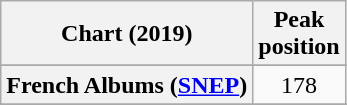<table class="wikitable sortable plainrowheaders" style="text-align:center">
<tr>
<th scope="col">Chart (2019)</th>
<th scope="col">Peak<br>position</th>
</tr>
<tr>
</tr>
<tr>
</tr>
<tr>
</tr>
<tr>
<th scope="row">French Albums (<a href='#'>SNEP</a>)</th>
<td>178</td>
</tr>
<tr>
</tr>
<tr>
</tr>
<tr>
</tr>
<tr>
</tr>
<tr>
</tr>
<tr>
</tr>
<tr>
</tr>
<tr>
</tr>
</table>
